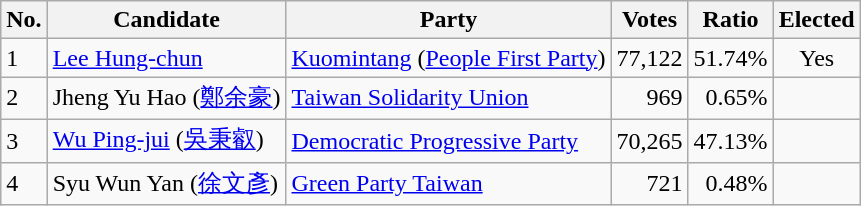<table class=wikitable>
<tr>
<th>No.</th>
<th>Candidate</th>
<th>Party</th>
<th>Votes</th>
<th>Ratio</th>
<th>Elected</th>
</tr>
<tr>
<td>1</td>
<td><a href='#'>Lee Hung-chun</a></td>
<td><a href='#'>Kuomintang</a><span> (<a href='#'>People First Party</a>)</span></td>
<td align="right">77,122</td>
<td align="right">51.74%</td>
<td align="center">Yes</td>
</tr>
<tr>
<td>2</td>
<td>Jheng Yu Hao  (<a href='#'>鄭余豪</a>)</td>
<td><a href='#'>Taiwan Solidarity Union</a></td>
<td align="right">969</td>
<td align="right">0.65%</td>
<td></td>
</tr>
<tr>
<td>3</td>
<td><a href='#'>Wu Ping-jui</a>  (<a href='#'>吳秉叡</a>)</td>
<td><a href='#'>Democratic Progressive Party</a></td>
<td align="right">70,265</td>
<td align="right">47.13%</td>
<td></td>
</tr>
<tr>
<td>4</td>
<td>Syu Wun Yan  (<a href='#'>徐文彥</a>)</td>
<td><a href='#'>Green Party Taiwan</a></td>
<td align="right">721</td>
<td align="right">0.48%</td>
<td></td>
</tr>
</table>
